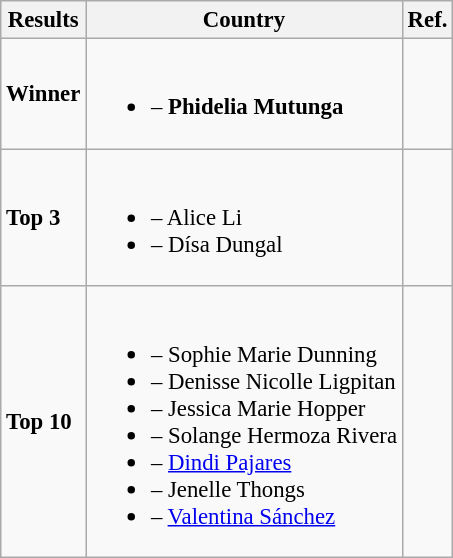<table class="wikitable sortable" style="font-size: 95%;">
<tr>
<th>Results</th>
<th>Country</th>
<th>Ref.</th>
</tr>
<tr>
<td><strong>Winner</strong></td>
<td><br><ul><li><strong></strong> – <strong>Phidelia Mutunga</strong></li></ul></td>
<td></td>
</tr>
<tr>
<td><strong>Top 3</strong></td>
<td><br><ul><li><strong></strong> – Alice Li</li><li><strong></strong> – Dísa Dungal</li></ul></td>
<td></td>
</tr>
<tr>
<td><strong>Top 10</strong></td>
<td><br><ul><li><strong></strong> – Sophie Marie Dunning</li><li><strong></strong> – Denisse Nicolle Ligpitan</li><li><strong></strong> – Jessica Marie Hopper</li><li><strong></strong> – Solange Hermoza Rivera</li><li><strong></strong> – <a href='#'>Dindi Pajares</a></li><li><strong></strong> – Jenelle Thongs</li><li><strong></strong> – <a href='#'>Valentina Sánchez</a></li></ul></td>
<td></td>
</tr>
</table>
